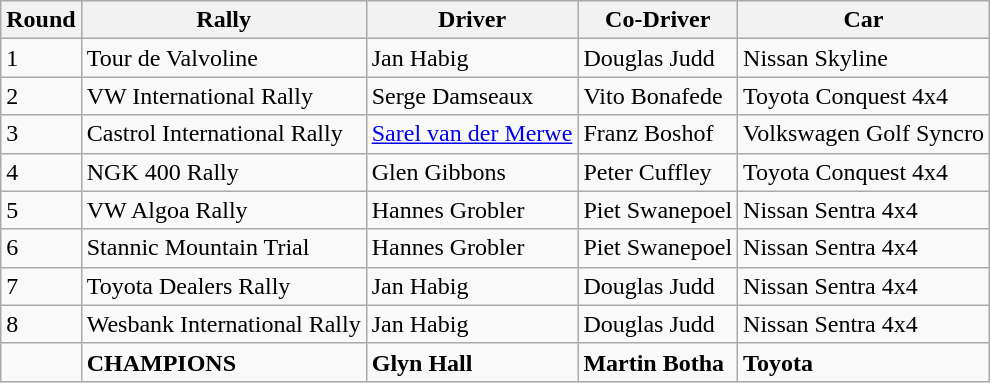<table class="wikitable">
<tr>
<th>Round</th>
<th>Rally</th>
<th>Driver</th>
<th>Co-Driver</th>
<th>Car</th>
</tr>
<tr>
<td>1</td>
<td>Tour de Valvoline</td>
<td>Jan Habig</td>
<td>Douglas Judd</td>
<td>Nissan Skyline</td>
</tr>
<tr>
<td>2</td>
<td>VW International Rally</td>
<td>Serge Damseaux</td>
<td>Vito Bonafede</td>
<td>Toyota Conquest 4x4</td>
</tr>
<tr>
<td>3</td>
<td>Castrol International Rally</td>
<td><a href='#'>Sarel van der Merwe</a></td>
<td>Franz Boshof</td>
<td>Volkswagen Golf Syncro</td>
</tr>
<tr>
<td>4</td>
<td>NGK 400 Rally</td>
<td>Glen Gibbons</td>
<td>Peter Cuffley</td>
<td>Toyota Conquest 4x4</td>
</tr>
<tr>
<td>5</td>
<td>VW Algoa Rally</td>
<td>Hannes Grobler</td>
<td>Piet Swanepoel</td>
<td>Nissan Sentra 4x4</td>
</tr>
<tr>
<td>6</td>
<td>Stannic Mountain Trial</td>
<td>Hannes Grobler</td>
<td>Piet Swanepoel</td>
<td>Nissan Sentra 4x4</td>
</tr>
<tr>
<td>7</td>
<td>Toyota Dealers Rally</td>
<td>Jan Habig</td>
<td>Douglas Judd</td>
<td>Nissan Sentra 4x4</td>
</tr>
<tr>
<td>8</td>
<td>Wesbank International Rally</td>
<td>Jan Habig</td>
<td>Douglas Judd</td>
<td>Nissan Sentra 4x4</td>
</tr>
<tr>
<td></td>
<td><strong>CHAMPIONS</strong></td>
<td><strong>Glyn Hall</strong></td>
<td><strong>Martin Botha</strong></td>
<td><strong>Toyota</strong></td>
</tr>
</table>
